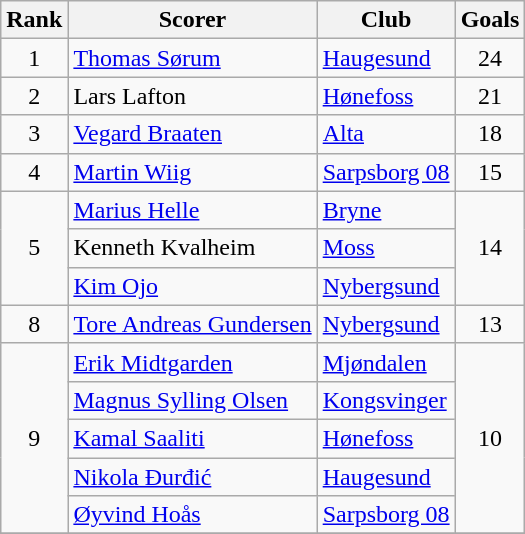<table class="wikitable">
<tr>
<th>Rank</th>
<th>Scorer</th>
<th>Club</th>
<th>Goals</th>
</tr>
<tr>
<td align="center">1</td>
<td> <a href='#'>Thomas Sørum</a></td>
<td><a href='#'>Haugesund</a></td>
<td align="center">24</td>
</tr>
<tr>
<td align="center">2</td>
<td> Lars Lafton</td>
<td><a href='#'>Hønefoss</a></td>
<td align="center">21</td>
</tr>
<tr>
<td align="center">3</td>
<td> <a href='#'>Vegard Braaten</a></td>
<td><a href='#'>Alta</a></td>
<td align="center">18</td>
</tr>
<tr>
<td align="center">4</td>
<td> <a href='#'>Martin Wiig</a></td>
<td><a href='#'>Sarpsborg 08</a></td>
<td align="center">15</td>
</tr>
<tr>
<td align="center" rowspan=3>5</td>
<td> <a href='#'>Marius Helle</a></td>
<td><a href='#'>Bryne</a></td>
<td align="center" rowspan=3>14</td>
</tr>
<tr>
<td> Kenneth Kvalheim</td>
<td><a href='#'>Moss</a></td>
</tr>
<tr>
<td> <a href='#'>Kim Ojo</a></td>
<td><a href='#'>Nybergsund</a></td>
</tr>
<tr>
<td align="center">8</td>
<td> <a href='#'>Tore Andreas Gundersen</a></td>
<td><a href='#'>Nybergsund</a></td>
<td align="center">13</td>
</tr>
<tr>
<td align="center" rowspan=5>9</td>
<td> <a href='#'>Erik Midtgarden</a></td>
<td><a href='#'>Mjøndalen</a></td>
<td align="center" rowspan=5>10</td>
</tr>
<tr>
<td> <a href='#'>Magnus Sylling Olsen</a></td>
<td><a href='#'>Kongsvinger</a></td>
</tr>
<tr>
<td> <a href='#'>Kamal Saaliti</a></td>
<td><a href='#'>Hønefoss</a></td>
</tr>
<tr>
<td> <a href='#'>Nikola Đurđić</a></td>
<td><a href='#'>Haugesund</a></td>
</tr>
<tr>
<td> <a href='#'>Øyvind Hoås</a></td>
<td><a href='#'>Sarpsborg 08</a></td>
</tr>
<tr>
</tr>
</table>
